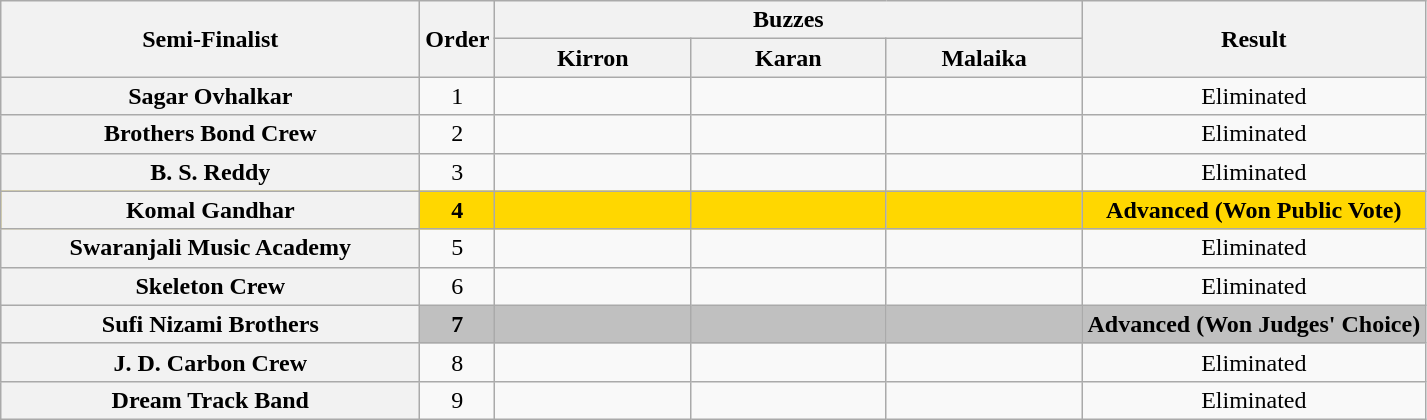<table class="wikitable plainrowheaders sortable" style="text-align:center;">
<tr>
<th scope="col" rowspan="2" class="unsortable" scope="col" style="width:17em;">Semi-Finalist</th>
<th scope="col" rowspan="2" scope="col" style="width:1em;">Order</th>
<th scope="col" colspan="3" class="unsortable" scope="col" style="width:24em;">Buzzes</th>
<th scope="col" rowspan="2">Result</th>
</tr>
<tr>
<th scope="col" class="unsortable" style="width:6em;">Kirron</th>
<th scope="col" class="unsortable" style="width:6em;">Karan</th>
<th scope="col" class="unsortable" style="width:6em;">Malaika</th>
</tr>
<tr>
<th scope="row">Sagar Ovhalkar</th>
<td>1</td>
<td></td>
<td></td>
<td></td>
<td>Eliminated</td>
</tr>
<tr>
<th scope="row">Brothers Bond Crew</th>
<td>2</td>
<td></td>
<td></td>
<td></td>
<td>Eliminated</td>
</tr>
<tr>
<th scope="row">B. S. Reddy</th>
<td>3</td>
<td></td>
<td></td>
<td></td>
<td>Eliminated</td>
</tr>
<tr style="background: gold" |>
<th scope="row"><strong>Komal Gandhar</strong></th>
<td><strong>4</strong></td>
<td></td>
<td></td>
<td></td>
<td><strong>Advanced (Won Public Vote)</strong></td>
</tr>
<tr>
<th scope="row">Swaranjali Music Academy</th>
<td>5</td>
<td></td>
<td></td>
<td></td>
<td>Eliminated</td>
</tr>
<tr>
<th scope="row">Skeleton Crew</th>
<td>6</td>
<td></td>
<td></td>
<td></td>
<td>Eliminated</td>
</tr>
<tr - style="background:silver;">
<th scope="row"><strong>Sufi Nizami Brothers</strong></th>
<td><strong>7</strong></td>
<td></td>
<td></td>
<td></td>
<td><strong>Advanced (Won Judges' Choice)</strong></td>
</tr>
<tr>
<th scope="row">J. D. Carbon Crew</th>
<td>8</td>
<td></td>
<td></td>
<td></td>
<td>Eliminated</td>
</tr>
<tr>
<th scope="row">Dream Track Band</th>
<td>9</td>
<td></td>
<td></td>
<td></td>
<td>Eliminated</td>
</tr>
</table>
